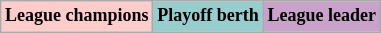<table class="wikitable"  style="text-align:center; font-size:75%;">
<tr>
<td style="background:#fcc;"><strong>League champions</strong><br></td>
<td style="background:#96cdcd;"><strong>Playoff berth</strong></td>
<td style="background:#c8a2c8;"><strong>League leader</strong></td>
</tr>
</table>
